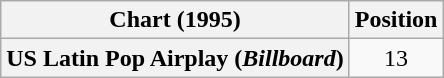<table class="wikitable sortable plainrowheaders">
<tr>
<th>Chart (1995)</th>
<th>Position</th>
</tr>
<tr>
<th scope="row">US Latin Pop Airplay (<em>Billboard</em>)</th>
<td style="text-align:center;">13</td>
</tr>
</table>
